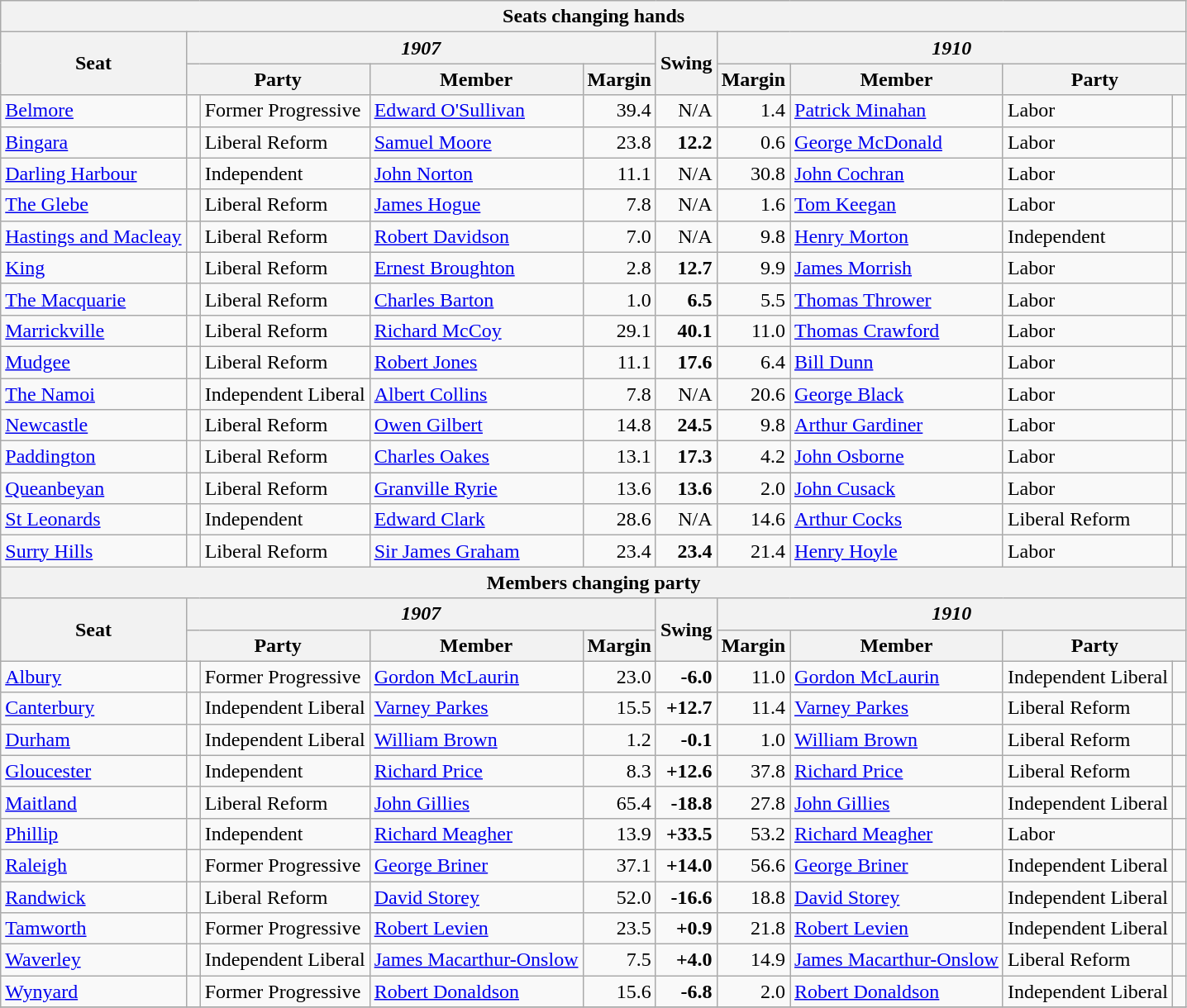<table class="wikitable">
<tr>
<th colspan="10">Seats changing hands</th>
</tr>
<tr>
<th rowspan="2">Seat</th>
<th colspan="4"><em>1907</em></th>
<th rowspan="2">Swing</th>
<th colspan="4"><em>1910</em></th>
</tr>
<tr>
<th colspan="2">Party</th>
<th>Member</th>
<th>Margin</th>
<th>Margin</th>
<th>Member</th>
<th colspan="2">Party</th>
</tr>
<tr>
<td><a href='#'>Belmore</a></td>
<td> </td>
<td>Former Progressive</td>
<td><a href='#'>Edward O'Sullivan</a></td>
<td style="text-align:right;">39.4</td>
<td style="text-align:right;">N/A</td>
<td style="text-align:right;">1.4</td>
<td><a href='#'>Patrick Minahan</a></td>
<td>Labor</td>
<td> </td>
</tr>
<tr>
<td><a href='#'>Bingara</a></td>
<td> </td>
<td>Liberal Reform</td>
<td><a href='#'>Samuel Moore</a></td>
<td style="text-align:right;">23.8</td>
<td style="text-align:right;"><strong>12.2</strong></td>
<td style="text-align:right;">0.6</td>
<td><a href='#'>George McDonald</a></td>
<td>Labor</td>
<td> </td>
</tr>
<tr>
<td><a href='#'>Darling Harbour</a></td>
<td> </td>
<td>Independent</td>
<td><a href='#'>John Norton</a></td>
<td style="text-align:right;">11.1</td>
<td style="text-align:right;">N/A</td>
<td style="text-align:right;">30.8</td>
<td><a href='#'>John Cochran</a></td>
<td>Labor</td>
<td> </td>
</tr>
<tr>
<td><a href='#'>The Glebe</a></td>
<td> </td>
<td>Liberal Reform</td>
<td><a href='#'>James Hogue</a></td>
<td style="text-align:right;">7.8</td>
<td style="text-align:right;">N/A</td>
<td style="text-align:right;">1.6</td>
<td><a href='#'>Tom Keegan</a></td>
<td>Labor</td>
<td> </td>
</tr>
<tr>
<td><a href='#'>Hastings and Macleay</a></td>
<td> </td>
<td>Liberal Reform</td>
<td><a href='#'>Robert Davidson</a></td>
<td style="text-align:right;">7.0</td>
<td style="text-align:right;">N/A</td>
<td style="text-align:right;">9.8</td>
<td><a href='#'>Henry Morton</a></td>
<td>Independent</td>
<td> </td>
</tr>
<tr>
<td><a href='#'>King</a></td>
<td> </td>
<td>Liberal Reform</td>
<td><a href='#'>Ernest Broughton</a></td>
<td style="text-align:right;">2.8</td>
<td style="text-align:right;"><strong>12.7</strong></td>
<td style="text-align:right;">9.9</td>
<td><a href='#'>James Morrish</a></td>
<td>Labor</td>
<td> </td>
</tr>
<tr>
<td><a href='#'>The Macquarie</a></td>
<td> </td>
<td>Liberal Reform</td>
<td><a href='#'>Charles Barton</a></td>
<td style="text-align:right;">1.0</td>
<td style="text-align:right;"><strong>6.5</strong></td>
<td style="text-align:right;">5.5</td>
<td><a href='#'>Thomas Thrower</a></td>
<td>Labor</td>
<td> </td>
</tr>
<tr>
<td><a href='#'>Marrickville</a></td>
<td> </td>
<td>Liberal Reform</td>
<td><a href='#'>Richard McCoy</a></td>
<td style="text-align:right;">29.1</td>
<td style="text-align:right;"><strong>40.1</strong></td>
<td style="text-align:right;">11.0</td>
<td><a href='#'>Thomas Crawford</a></td>
<td>Labor</td>
<td> </td>
</tr>
<tr>
<td><a href='#'>Mudgee</a></td>
<td> </td>
<td>Liberal Reform</td>
<td><a href='#'>Robert Jones</a></td>
<td style="text-align:right;">11.1</td>
<td style="text-align:right;"><strong>17.6</strong></td>
<td style="text-align:right;">6.4</td>
<td><a href='#'>Bill Dunn</a></td>
<td>Labor</td>
<td> </td>
</tr>
<tr>
<td><a href='#'>The Namoi</a></td>
<td> </td>
<td>Independent Liberal</td>
<td><a href='#'>Albert Collins</a></td>
<td style="text-align:right;">7.8</td>
<td style="text-align:right;">N/A</td>
<td style="text-align:right;">20.6</td>
<td><a href='#'>George Black</a></td>
<td>Labor</td>
<td> </td>
</tr>
<tr>
<td><a href='#'>Newcastle</a></td>
<td> </td>
<td>Liberal Reform</td>
<td><a href='#'>Owen Gilbert</a></td>
<td style="text-align:right;">14.8</td>
<td style="text-align:right;"><strong>24.5</strong></td>
<td style="text-align:right;">9.8</td>
<td><a href='#'>Arthur Gardiner</a></td>
<td>Labor</td>
<td> </td>
</tr>
<tr>
<td><a href='#'>Paddington</a></td>
<td> </td>
<td>Liberal Reform</td>
<td><a href='#'>Charles Oakes</a></td>
<td style="text-align:right;">13.1</td>
<td style="text-align:right;"><strong>17.3</strong></td>
<td style="text-align:right;">4.2</td>
<td><a href='#'>John Osborne</a></td>
<td>Labor</td>
<td> </td>
</tr>
<tr>
<td><a href='#'>Queanbeyan</a></td>
<td> </td>
<td>Liberal Reform</td>
<td><a href='#'>Granville Ryrie</a></td>
<td style="text-align:right;">13.6</td>
<td style="text-align:right;"><strong>13.6</strong></td>
<td style="text-align:right;">2.0</td>
<td><a href='#'>John Cusack</a></td>
<td>Labor</td>
<td> </td>
</tr>
<tr>
<td><a href='#'>St Leonards</a></td>
<td> </td>
<td>Independent</td>
<td><a href='#'>Edward Clark</a></td>
<td style="text-align:right;">28.6</td>
<td style="text-align:right;">N/A</td>
<td style="text-align:right;">14.6</td>
<td><a href='#'>Arthur Cocks</a></td>
<td>Liberal Reform</td>
<td> </td>
</tr>
<tr>
<td><a href='#'>Surry Hills</a></td>
<td> </td>
<td>Liberal Reform</td>
<td><a href='#'>Sir James Graham</a></td>
<td style="text-align:right;">23.4</td>
<td style="text-align:right;"><strong>23.4</strong></td>
<td style="text-align:right;">21.4</td>
<td><a href='#'>Henry Hoyle</a></td>
<td>Labor</td>
<td> </td>
</tr>
<tr>
<th colspan="10">Members changing party</th>
</tr>
<tr>
<th rowspan="2">Seat</th>
<th colspan="4"><em>1907</em></th>
<th rowspan="2">Swing</th>
<th colspan="4"><em>1910</em></th>
</tr>
<tr>
<th colspan="2">Party</th>
<th>Member</th>
<th>Margin</th>
<th>Margin</th>
<th>Member</th>
<th colspan="2">Party</th>
</tr>
<tr>
<td><a href='#'>Albury</a></td>
<td> </td>
<td>Former Progressive</td>
<td><a href='#'>Gordon McLaurin</a></td>
<td style="text-align:right;">23.0</td>
<td style="text-align:right;"><strong>-6.0</strong></td>
<td style="text-align:right;">11.0</td>
<td><a href='#'>Gordon McLaurin</a></td>
<td>Independent Liberal</td>
<td> </td>
</tr>
<tr>
<td><a href='#'>Canterbury</a></td>
<td> </td>
<td>Independent Liberal</td>
<td><a href='#'>Varney Parkes</a></td>
<td style="text-align:right;">15.5</td>
<td style="text-align:right;"><strong>+12.7</strong></td>
<td style="text-align:right;">11.4</td>
<td><a href='#'>Varney Parkes</a></td>
<td>Liberal Reform</td>
<td> </td>
</tr>
<tr>
<td><a href='#'>Durham</a></td>
<td> </td>
<td>Independent Liberal</td>
<td><a href='#'>William Brown</a></td>
<td style="text-align:right;">1.2</td>
<td style="text-align:right;"><strong>-0.1</strong></td>
<td style="text-align:right;">1.0</td>
<td><a href='#'>William Brown</a></td>
<td>Liberal Reform</td>
<td> </td>
</tr>
<tr>
<td><a href='#'>Gloucester</a></td>
<td> </td>
<td>Independent</td>
<td><a href='#'>Richard Price</a></td>
<td style="text-align:right;">8.3</td>
<td style="text-align:right;"><strong>+12.6</strong></td>
<td style="text-align:right;">37.8</td>
<td><a href='#'>Richard Price</a></td>
<td>Liberal Reform</td>
<td> </td>
</tr>
<tr>
<td><a href='#'>Maitland</a></td>
<td> </td>
<td>Liberal Reform</td>
<td><a href='#'>John Gillies</a></td>
<td style="text-align:right;">65.4</td>
<td style="text-align:right;"><strong>-18.8</strong></td>
<td style="text-align:right;">27.8</td>
<td><a href='#'>John Gillies</a></td>
<td>Independent Liberal</td>
<td> </td>
</tr>
<tr>
<td><a href='#'>Phillip</a></td>
<td> </td>
<td>Independent</td>
<td><a href='#'>Richard Meagher</a></td>
<td style="text-align:right;">13.9</td>
<td style="text-align:right;"><strong>+33.5</strong></td>
<td style="text-align:right;">53.2</td>
<td><a href='#'>Richard Meagher</a></td>
<td>Labor</td>
<td> </td>
</tr>
<tr>
<td><a href='#'>Raleigh</a></td>
<td> </td>
<td>Former Progressive</td>
<td><a href='#'>George Briner</a></td>
<td style="text-align:right;">37.1</td>
<td style="text-align:right;"><strong>+14.0</strong></td>
<td style="text-align:right;">56.6</td>
<td><a href='#'>George Briner</a></td>
<td>Independent Liberal</td>
<td> </td>
</tr>
<tr>
<td><a href='#'>Randwick</a></td>
<td> </td>
<td>Liberal Reform</td>
<td><a href='#'>David Storey</a></td>
<td style="text-align:right;">52.0</td>
<td style="text-align:right;"><strong>-16.6</strong></td>
<td style="text-align:right;">18.8</td>
<td><a href='#'>David Storey</a></td>
<td>Independent Liberal</td>
<td> </td>
</tr>
<tr>
<td><a href='#'>Tamworth</a></td>
<td> </td>
<td>Former Progressive</td>
<td><a href='#'>Robert Levien</a></td>
<td style="text-align:right;">23.5</td>
<td style="text-align:right;"><strong>+0.9</strong></td>
<td style="text-align:right;">21.8</td>
<td><a href='#'>Robert Levien</a></td>
<td>Independent Liberal</td>
<td> </td>
</tr>
<tr>
<td><a href='#'>Waverley</a></td>
<td> </td>
<td>Independent Liberal</td>
<td><a href='#'>James Macarthur-Onslow</a></td>
<td style="text-align:right;">7.5</td>
<td style="text-align:right;"><strong>+4.0</strong></td>
<td style="text-align:right;">14.9</td>
<td><a href='#'>James Macarthur-Onslow</a></td>
<td>Liberal Reform</td>
<td> </td>
</tr>
<tr>
<td><a href='#'>Wynyard</a></td>
<td> </td>
<td>Former Progressive</td>
<td><a href='#'>Robert Donaldson</a></td>
<td style="text-align:right;">15.6</td>
<td style="text-align:right;"><strong>-6.8</strong></td>
<td style="text-align:right;">2.0</td>
<td><a href='#'>Robert Donaldson</a></td>
<td>Independent Liberal</td>
<td> </td>
</tr>
<tr>
</tr>
</table>
